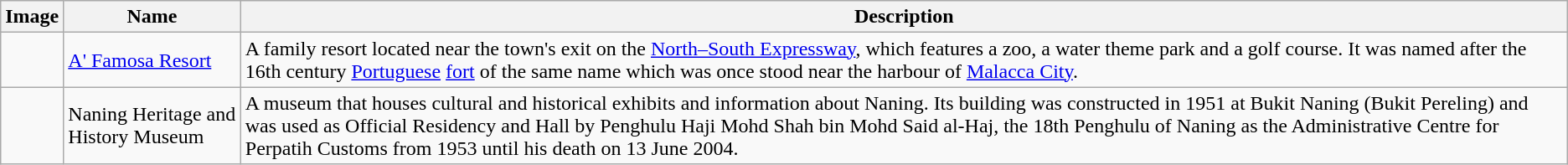<table class="wikitable">
<tr>
<th>Image</th>
<th>Name</th>
<th>Description</th>
</tr>
<tr>
<td></td>
<td><a href='#'>A' Famosa Resort</a></td>
<td>A family resort located near the town's exit on the <a href='#'>North–South Expressway</a>, which features a zoo, a water theme park and a golf course. It was named after the 16th century <a href='#'>Portuguese</a> <a href='#'>fort</a> of the same name which was once stood near the harbour of <a href='#'>Malacca City</a>.</td>
</tr>
<tr>
<td></td>
<td>Naning Heritage and History Museum</td>
<td>A museum that houses cultural and historical exhibits and information about Naning. Its building was constructed in 1951 at Bukit Naning (Bukit Pereling) and was used as Official Residency and Hall by Penghulu Haji Mohd Shah bin Mohd Said al-Haj, the 18th Penghulu of Naning as the Administrative Centre for Perpatih Customs from 1953 until his death on 13 June 2004.</td>
</tr>
</table>
